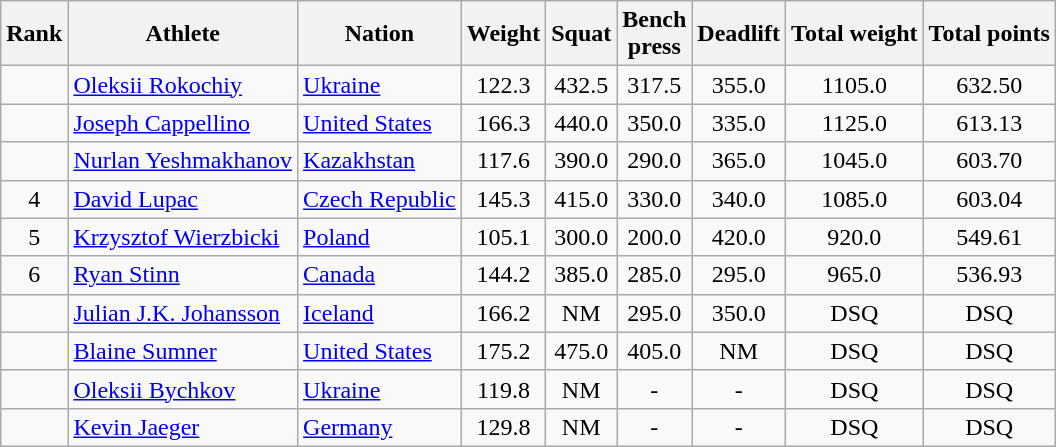<table class="wikitable sortable" style="text-align:center">
<tr>
<th>Rank</th>
<th>Athlete</th>
<th>Nation</th>
<th>Weight</th>
<th>Squat</th>
<th>Bench<br>press</th>
<th>Deadlift</th>
<th>Total weight</th>
<th>Total points</th>
</tr>
<tr>
<td></td>
<td align=left><a href='#'>Oleksii Rokochiy</a></td>
<td align=left> <a href='#'>Ukraine</a></td>
<td>122.3</td>
<td>432.5</td>
<td>317.5</td>
<td>355.0</td>
<td>1105.0</td>
<td>632.50</td>
</tr>
<tr>
<td></td>
<td align=left><a href='#'>Joseph Cappellino</a></td>
<td align=left> <a href='#'>United States</a></td>
<td>166.3</td>
<td>440.0</td>
<td>350.0</td>
<td>335.0</td>
<td>1125.0</td>
<td>613.13</td>
</tr>
<tr>
<td></td>
<td align=left><a href='#'>Nurlan Yeshmakhanov</a></td>
<td align=left> <a href='#'>Kazakhstan</a></td>
<td>117.6</td>
<td>390.0</td>
<td>290.0</td>
<td>365.0</td>
<td>1045.0</td>
<td>603.70</td>
</tr>
<tr>
<td>4</td>
<td align=left><a href='#'>David Lupac</a></td>
<td align=left> <a href='#'>Czech Republic</a></td>
<td>145.3</td>
<td>415.0</td>
<td>330.0</td>
<td>340.0</td>
<td>1085.0</td>
<td>603.04</td>
</tr>
<tr>
<td>5</td>
<td align=left><a href='#'>Krzysztof Wierzbicki</a></td>
<td align=left> <a href='#'>Poland</a></td>
<td>105.1</td>
<td>300.0</td>
<td>200.0</td>
<td>420.0</td>
<td>920.0</td>
<td>549.61</td>
</tr>
<tr>
<td>6</td>
<td align=left><a href='#'>Ryan Stinn</a></td>
<td align=left> <a href='#'>Canada</a></td>
<td>144.2</td>
<td>385.0</td>
<td>285.0</td>
<td>295.0</td>
<td>965.0</td>
<td>536.93</td>
</tr>
<tr>
<td></td>
<td align=left><a href='#'>Julian J.K. Johansson</a></td>
<td align=left> <a href='#'>Iceland</a></td>
<td>166.2</td>
<td>NM</td>
<td>295.0</td>
<td>350.0</td>
<td>DSQ</td>
<td>DSQ</td>
</tr>
<tr>
<td></td>
<td align=left><a href='#'>Blaine Sumner</a></td>
<td align=left> <a href='#'>United States</a></td>
<td>175.2</td>
<td>475.0</td>
<td>405.0</td>
<td>NM</td>
<td>DSQ</td>
<td>DSQ</td>
</tr>
<tr>
<td></td>
<td align=left><a href='#'>Oleksii Bychkov</a></td>
<td align=left> <a href='#'>Ukraine</a></td>
<td>119.8</td>
<td>NM</td>
<td>-</td>
<td>-</td>
<td>DSQ</td>
<td>DSQ</td>
</tr>
<tr>
<td></td>
<td align=left><a href='#'>Kevin Jaeger</a></td>
<td align=left> <a href='#'>Germany</a></td>
<td>129.8</td>
<td>NM</td>
<td>-</td>
<td>-</td>
<td>DSQ</td>
<td>DSQ</td>
</tr>
</table>
